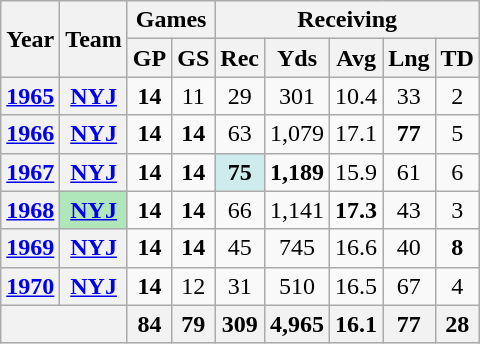<table class="wikitable" style="text-align:center;">
<tr>
<th rowspan="2">Year</th>
<th rowspan="2">Team</th>
<th colspan="2">Games</th>
<th colspan="5">Receiving</th>
</tr>
<tr>
<th>GP</th>
<th>GS</th>
<th>Rec</th>
<th>Yds</th>
<th>Avg</th>
<th>Lng</th>
<th>TD</th>
</tr>
<tr>
<th><a href='#'>1965</a></th>
<th><a href='#'>NYJ</a></th>
<td><strong>14</strong></td>
<td>11</td>
<td>29</td>
<td>301</td>
<td>10.4</td>
<td>33</td>
<td>2</td>
</tr>
<tr>
<th><a href='#'>1966</a></th>
<th><a href='#'>NYJ</a></th>
<td><strong>14</strong></td>
<td><strong>14</strong></td>
<td>63</td>
<td>1,079</td>
<td>17.1</td>
<td><strong>77</strong></td>
<td>5</td>
</tr>
<tr>
<th><a href='#'>1967</a></th>
<th><a href='#'>NYJ</a></th>
<td><strong>14</strong></td>
<td><strong>14</strong></td>
<td style="background:#cfecec;"><strong>75</strong></td>
<td><strong>1,189</strong></td>
<td>15.9</td>
<td>61</td>
<td>6</td>
</tr>
<tr>
<th><a href='#'>1968</a></th>
<th style="background:#afe6ba;"><a href='#'>NYJ</a></th>
<td><strong>14</strong></td>
<td><strong>14</strong></td>
<td>66</td>
<td>1,141</td>
<td><strong>17.3</strong></td>
<td>43</td>
<td>3</td>
</tr>
<tr>
<th><a href='#'>1969</a></th>
<th><a href='#'>NYJ</a></th>
<td><strong>14</strong></td>
<td><strong>14</strong></td>
<td>45</td>
<td>745</td>
<td>16.6</td>
<td>40</td>
<td><strong>8</strong></td>
</tr>
<tr>
<th><a href='#'>1970</a></th>
<th><a href='#'>NYJ</a></th>
<td><strong>14</strong></td>
<td>12</td>
<td>31</td>
<td>510</td>
<td>16.5</td>
<td>67</td>
<td>4</td>
</tr>
<tr>
<th colspan="2"></th>
<th>84</th>
<th>79</th>
<th>309</th>
<th>4,965</th>
<th>16.1</th>
<th>77</th>
<th>28</th>
</tr>
</table>
